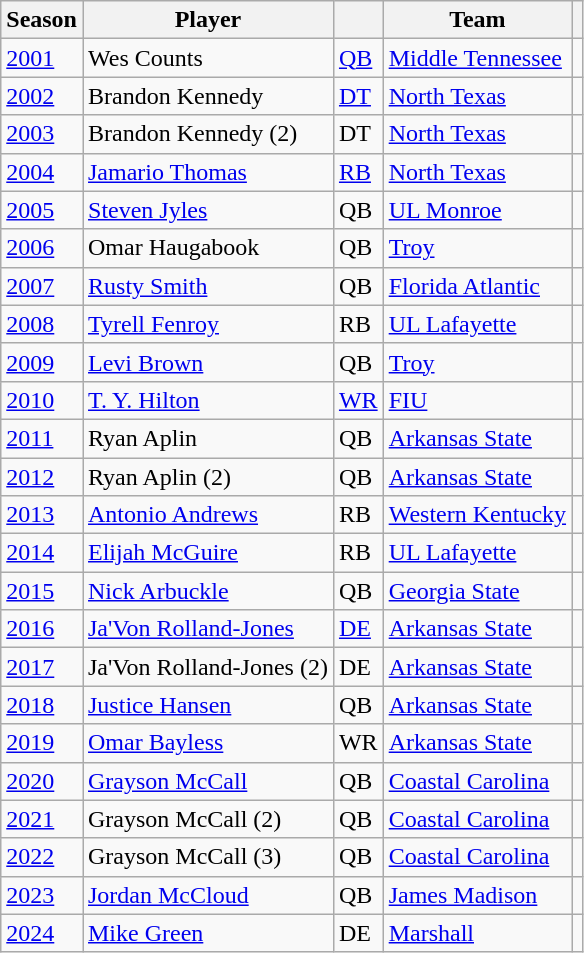<table class="wikitable sortable">
<tr>
<th>Season</th>
<th>Player</th>
<th></th>
<th>Team</th>
<th></th>
</tr>
<tr>
<td><a href='#'>2001</a></td>
<td>Wes Counts</td>
<td><a href='#'>QB</a></td>
<td><a href='#'>Middle Tennessee</a></td>
<td></td>
</tr>
<tr>
<td><a href='#'>2002</a></td>
<td>Brandon Kennedy</td>
<td><a href='#'>DT</a></td>
<td><a href='#'>North Texas</a></td>
<td></td>
</tr>
<tr>
<td><a href='#'>2003</a></td>
<td>Brandon Kennedy (2)</td>
<td>DT</td>
<td><a href='#'>North Texas</a></td>
<td></td>
</tr>
<tr>
<td><a href='#'>2004</a></td>
<td><a href='#'>Jamario Thomas</a></td>
<td><a href='#'>RB</a></td>
<td><a href='#'>North Texas</a></td>
<td></td>
</tr>
<tr>
<td><a href='#'>2005</a></td>
<td><a href='#'>Steven Jyles</a></td>
<td>QB</td>
<td><a href='#'>UL Monroe</a></td>
<td></td>
</tr>
<tr>
<td><a href='#'>2006</a></td>
<td>Omar Haugabook</td>
<td>QB</td>
<td><a href='#'>Troy</a></td>
<td></td>
</tr>
<tr>
<td><a href='#'>2007</a></td>
<td><a href='#'>Rusty Smith</a></td>
<td>QB</td>
<td><a href='#'>Florida Atlantic</a></td>
<td></td>
</tr>
<tr>
<td><a href='#'>2008</a></td>
<td><a href='#'>Tyrell Fenroy</a></td>
<td>RB</td>
<td><a href='#'>UL Lafayette</a></td>
<td></td>
</tr>
<tr>
<td><a href='#'>2009</a></td>
<td><a href='#'>Levi Brown</a></td>
<td>QB</td>
<td><a href='#'>Troy</a></td>
<td></td>
</tr>
<tr>
<td><a href='#'>2010</a></td>
<td><a href='#'>T. Y. Hilton</a></td>
<td><a href='#'>WR</a></td>
<td><a href='#'>FIU</a></td>
<td></td>
</tr>
<tr>
<td><a href='#'>2011</a></td>
<td>Ryan Aplin</td>
<td>QB</td>
<td><a href='#'>Arkansas State</a></td>
<td></td>
</tr>
<tr>
<td><a href='#'>2012</a></td>
<td>Ryan Aplin (2)</td>
<td>QB</td>
<td><a href='#'>Arkansas State</a></td>
<td></td>
</tr>
<tr>
<td><a href='#'>2013</a></td>
<td><a href='#'>Antonio Andrews</a></td>
<td>RB</td>
<td><a href='#'>Western Kentucky</a></td>
<td></td>
</tr>
<tr>
<td><a href='#'>2014</a></td>
<td><a href='#'>Elijah McGuire</a></td>
<td>RB</td>
<td><a href='#'>UL Lafayette</a></td>
<td></td>
</tr>
<tr>
<td><a href='#'>2015</a></td>
<td><a href='#'>Nick Arbuckle</a></td>
<td>QB</td>
<td><a href='#'>Georgia State</a></td>
<td></td>
</tr>
<tr>
<td><a href='#'>2016</a></td>
<td><a href='#'>Ja'Von Rolland-Jones</a></td>
<td><a href='#'>DE</a></td>
<td><a href='#'>Arkansas State</a></td>
<td></td>
</tr>
<tr>
<td><a href='#'>2017</a></td>
<td>Ja'Von Rolland-Jones (2)</td>
<td>DE</td>
<td><a href='#'>Arkansas State</a></td>
<td></td>
</tr>
<tr>
<td><a href='#'>2018</a></td>
<td><a href='#'>Justice Hansen</a></td>
<td>QB</td>
<td><a href='#'>Arkansas State</a></td>
<td></td>
</tr>
<tr>
<td><a href='#'>2019</a></td>
<td><a href='#'>Omar Bayless</a></td>
<td>WR</td>
<td><a href='#'>Arkansas State</a></td>
<td></td>
</tr>
<tr>
<td><a href='#'>2020</a></td>
<td><a href='#'>Grayson McCall</a></td>
<td>QB</td>
<td><a href='#'>Coastal Carolina</a></td>
<td></td>
</tr>
<tr>
<td><a href='#'>2021</a></td>
<td>Grayson McCall (2)</td>
<td>QB</td>
<td><a href='#'>Coastal Carolina</a></td>
<td></td>
</tr>
<tr>
<td><a href='#'>2022</a></td>
<td>Grayson McCall (3)</td>
<td>QB</td>
<td><a href='#'>Coastal Carolina</a></td>
<td></td>
</tr>
<tr>
<td><a href='#'>2023</a></td>
<td><a href='#'>Jordan McCloud</a></td>
<td>QB</td>
<td><a href='#'>James Madison</a></td>
<td></td>
</tr>
<tr>
<td><a href='#'>2024</a></td>
<td><a href='#'>Mike Green</a></td>
<td>DE</td>
<td><a href='#'>Marshall</a></td>
<td></td>
</tr>
</table>
